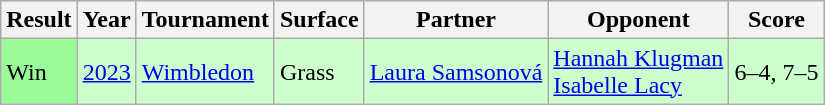<table class="sortable wikitable">
<tr>
<th>Result</th>
<th>Year</th>
<th>Tournament</th>
<th>Surface</th>
<th>Partner</th>
<th>Opponent</th>
<th class="unsortable">Score</th>
</tr>
<tr style="background:#ccffcc;">
<td style="background:#98fb98;">Win</td>
<td><a href='#'>2023</a></td>
<td><a href='#'>Wimbledon</a></td>
<td>Grass</td>
<td> <a href='#'>Laura Samsonová</a></td>
<td> <a href='#'>Hannah Klugman</a> <br>  <a href='#'>Isabelle Lacy</a></td>
<td>6–4, 7–5</td>
</tr>
</table>
